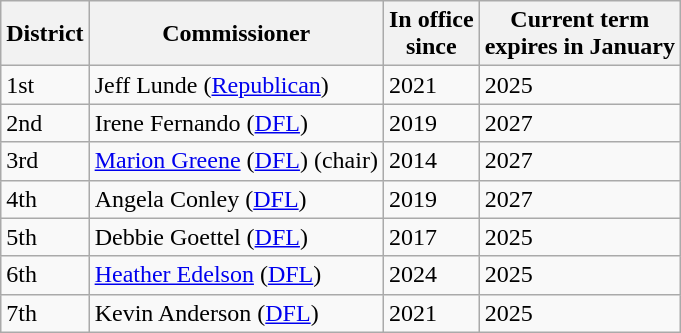<table class="wikitable sortable">
<tr>
<th>District</th>
<th>Commissioner</th>
<th>In office<br>since</th>
<th>Current term<br>expires in January</th>
</tr>
<tr>
<td>1st</td>
<td>Jeff Lunde (<a href='#'>Republican</a>)</td>
<td>2021</td>
<td>2025</td>
</tr>
<tr>
<td>2nd</td>
<td>Irene Fernando (<a href='#'>DFL</a>)</td>
<td>2019</td>
<td>2027</td>
</tr>
<tr>
<td>3rd</td>
<td><a href='#'>Marion Greene</a> (<a href='#'>DFL</a>) (chair)</td>
<td>2014</td>
<td>2027</td>
</tr>
<tr>
<td>4th</td>
<td>Angela Conley (<a href='#'>DFL</a>)</td>
<td>2019</td>
<td>2027</td>
</tr>
<tr>
<td>5th</td>
<td>Debbie Goettel (<a href='#'>DFL</a>)</td>
<td>2017</td>
<td>2025</td>
</tr>
<tr>
<td>6th</td>
<td><a href='#'>Heather Edelson</a> (<a href='#'>DFL</a>)</td>
<td>2024</td>
<td>2025</td>
</tr>
<tr>
<td>7th</td>
<td Kevin Anderson (American politician)>Kevin Anderson (<a href='#'>DFL</a>)</td>
<td>2021</td>
<td>2025</td>
</tr>
</table>
